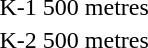<table>
<tr valign="top">
<td>K-1 500 metres<br></td>
<td></td>
<td></td>
<td></td>
</tr>
<tr valign="top">
<td>K-2 500 metres<br></td>
<td></td>
<td></td>
<td></td>
</tr>
</table>
